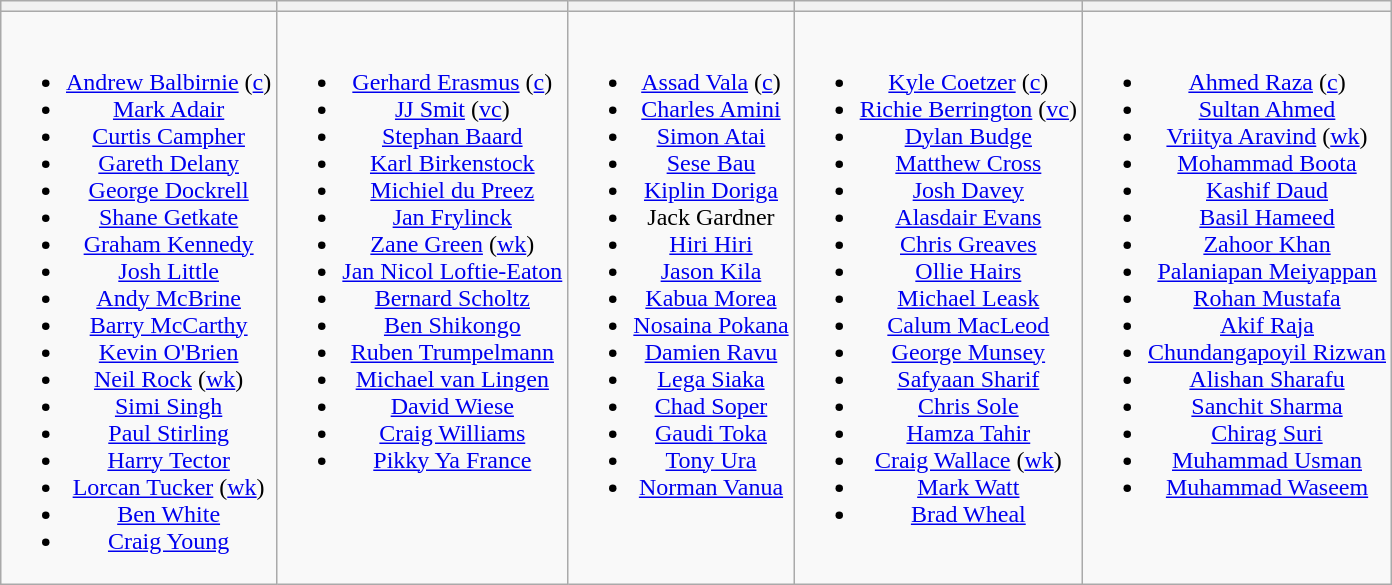<table class="wikitable" style="text-align:center; margin:auto">
<tr>
<th></th>
<th></th>
<th></th>
<th></th>
<th></th>
</tr>
<tr style="vertical-align:top">
<td><br><ul><li><a href='#'>Andrew Balbirnie</a> (<a href='#'>c</a>)</li><li><a href='#'>Mark Adair</a></li><li><a href='#'>Curtis Campher</a></li><li><a href='#'>Gareth Delany</a></li><li><a href='#'>George Dockrell</a></li><li><a href='#'>Shane Getkate</a></li><li><a href='#'>Graham Kennedy</a></li><li><a href='#'>Josh Little</a></li><li><a href='#'>Andy McBrine</a></li><li><a href='#'>Barry McCarthy</a></li><li><a href='#'>Kevin O'Brien</a></li><li><a href='#'>Neil Rock</a> (<a href='#'>wk</a>)</li><li><a href='#'>Simi Singh</a></li><li><a href='#'>Paul Stirling</a></li><li><a href='#'>Harry Tector</a></li><li><a href='#'>Lorcan Tucker</a> (<a href='#'>wk</a>)</li><li><a href='#'>Ben White</a></li><li><a href='#'>Craig Young</a></li></ul></td>
<td><br><ul><li><a href='#'>Gerhard Erasmus</a> (<a href='#'>c</a>)</li><li><a href='#'>JJ Smit</a> (<a href='#'>vc</a>)</li><li><a href='#'>Stephan Baard</a></li><li><a href='#'>Karl Birkenstock</a></li><li><a href='#'>Michiel du Preez</a></li><li><a href='#'>Jan Frylinck</a></li><li><a href='#'>Zane Green</a> (<a href='#'>wk</a>)</li><li><a href='#'>Jan Nicol Loftie-Eaton</a></li><li><a href='#'>Bernard Scholtz</a></li><li><a href='#'>Ben Shikongo</a></li><li><a href='#'>Ruben Trumpelmann</a></li><li><a href='#'>Michael van Lingen</a></li><li><a href='#'>David Wiese</a></li><li><a href='#'>Craig Williams</a></li><li><a href='#'>Pikky Ya France</a></li></ul></td>
<td><br><ul><li><a href='#'>Assad Vala</a> (<a href='#'>c</a>)</li><li><a href='#'>Charles Amini</a></li><li><a href='#'>Simon Atai</a></li><li><a href='#'>Sese Bau</a></li><li><a href='#'>Kiplin Doriga</a></li><li>Jack Gardner</li><li><a href='#'>Hiri Hiri</a></li><li><a href='#'>Jason Kila</a></li><li><a href='#'>Kabua Morea</a></li><li><a href='#'>Nosaina Pokana</a></li><li><a href='#'>Damien Ravu</a></li><li><a href='#'>Lega Siaka</a></li><li><a href='#'>Chad Soper</a></li><li><a href='#'>Gaudi Toka</a></li><li><a href='#'>Tony Ura</a></li><li><a href='#'>Norman Vanua</a></li></ul></td>
<td><br><ul><li><a href='#'>Kyle Coetzer</a> (<a href='#'>c</a>)</li><li><a href='#'>Richie Berrington</a> (<a href='#'>vc</a>)</li><li><a href='#'>Dylan Budge</a></li><li><a href='#'>Matthew Cross</a></li><li><a href='#'>Josh Davey</a></li><li><a href='#'>Alasdair Evans</a></li><li><a href='#'>Chris Greaves</a></li><li><a href='#'>Ollie Hairs</a></li><li><a href='#'>Michael Leask</a></li><li><a href='#'>Calum MacLeod</a></li><li><a href='#'>George Munsey</a></li><li><a href='#'>Safyaan Sharif</a></li><li><a href='#'>Chris Sole</a></li><li><a href='#'>Hamza Tahir</a></li><li><a href='#'>Craig Wallace</a> (<a href='#'>wk</a>)</li><li><a href='#'>Mark Watt</a></li><li><a href='#'>Brad Wheal</a></li></ul></td>
<td><br><ul><li><a href='#'>Ahmed Raza</a> (<a href='#'>c</a>)</li><li><a href='#'>Sultan Ahmed</a></li><li><a href='#'>Vriitya Aravind</a> (<a href='#'>wk</a>)</li><li><a href='#'>Mohammad Boota</a></li><li><a href='#'>Kashif Daud</a></li><li><a href='#'>Basil Hameed</a></li><li><a href='#'>Zahoor Khan</a></li><li><a href='#'>Palaniapan Meiyappan</a></li><li><a href='#'>Rohan Mustafa</a></li><li><a href='#'>Akif Raja</a></li><li><a href='#'>Chundangapoyil Rizwan</a></li><li><a href='#'>Alishan Sharafu</a></li><li><a href='#'>Sanchit Sharma</a></li><li><a href='#'>Chirag Suri</a></li><li><a href='#'>Muhammad Usman</a></li><li><a href='#'>Muhammad Waseem</a></li></ul></td>
</tr>
</table>
